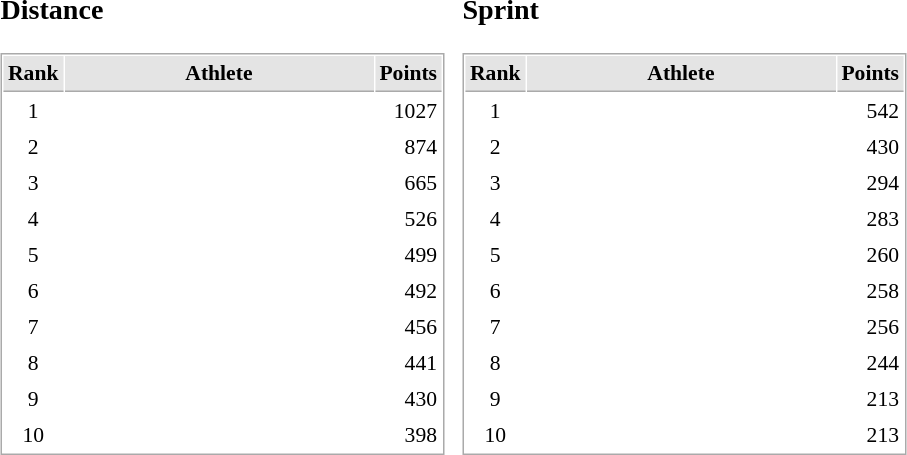<table border="0" cellspacing="10">
<tr>
<td><br><h3>Distance</h3><table cellspacing="1" cellpadding="3" style="border:1px solid #AAAAAA;font-size:90%">
<tr bgcolor="#E4E4E4">
<th style="border-bottom:1px solid #AAAAAA" width=10>Rank</th>
<th style="border-bottom:1px solid #AAAAAA" width=200>Athlete</th>
<th style="border-bottom:1px solid #AAAAAA" width=20 align=right>Points</th>
</tr>
<tr align="center">
<td>1</td>
<td align="left"><strong></strong></td>
<td align=right>1027</td>
</tr>
<tr align="center">
<td>2</td>
<td align="left"></td>
<td align=right>874</td>
</tr>
<tr align="center">
<td>3</td>
<td align="left"></td>
<td align=right>665</td>
</tr>
<tr align="center">
<td>4</td>
<td align="left"></td>
<td align=right>526</td>
</tr>
<tr align="center">
<td>5</td>
<td align="left"></td>
<td align=right>499</td>
</tr>
<tr align="center">
<td>6</td>
<td align="left"></td>
<td align=right>492</td>
</tr>
<tr align="center">
<td>7</td>
<td align="left"></td>
<td align=right>456</td>
</tr>
<tr align="center">
<td>8</td>
<td align="left"></td>
<td align=right>441</td>
</tr>
<tr align="center">
<td>9</td>
<td align="left"></td>
<td align=right>430</td>
</tr>
<tr align="center">
<td>10</td>
<td align="left"></td>
<td align=right>398</td>
</tr>
</table>
</td>
<td><br><h3>Sprint</h3><table cellspacing="1" cellpadding="3" style="border:1px solid #AAAAAA;font-size:90%">
<tr bgcolor="#E4E4E4">
<th style="border-bottom:1px solid #AAAAAA" width=10>Rank</th>
<th style="border-bottom:1px solid #AAAAAA" width=200>Athlete</th>
<th style="border-bottom:1px solid #AAAAAA" width=20 align=right>Points</th>
</tr>
<tr align="center">
<td>1</td>
<td align="left"><strong></strong></td>
<td align=right>542</td>
</tr>
<tr align="center">
<td>2</td>
<td align="left"></td>
<td align=right>430</td>
</tr>
<tr align="center">
<td>3</td>
<td align="left"></td>
<td align=right>294</td>
</tr>
<tr align="center">
<td>4</td>
<td align="left"></td>
<td align=right>283</td>
</tr>
<tr align="center">
<td>5</td>
<td align="left"></td>
<td align=right>260</td>
</tr>
<tr align="center">
<td>6</td>
<td align="left"></td>
<td align=right>258</td>
</tr>
<tr align="center">
<td>7</td>
<td align="left"></td>
<td align=right>256</td>
</tr>
<tr align="center">
<td>8</td>
<td align="left"></td>
<td align=right>244</td>
</tr>
<tr align="center">
<td>9</td>
<td align="left"></td>
<td align=right>213</td>
</tr>
<tr align="center">
<td>10</td>
<td align="left"></td>
<td align=right>213</td>
</tr>
</table>
</td>
</tr>
</table>
